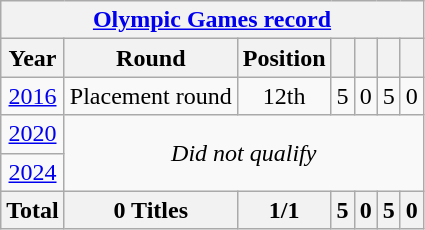<table class="wikitable" style="text-align: center;">
<tr>
<th colspan=10><a href='#'>Olympic Games record</a></th>
</tr>
<tr>
<th>Year</th>
<th>Round</th>
<th>Position</th>
<th></th>
<th></th>
<th></th>
<th></th>
</tr>
<tr>
<td> <a href='#'>2016</a></td>
<td>Placement round</td>
<td>12th</td>
<td>5</td>
<td>0</td>
<td>5</td>
<td>0</td>
</tr>
<tr>
<td> <a href='#'>2020</a></td>
<td colspan="6" rowspan="2"><em>Did not qualify</em></td>
</tr>
<tr>
<td> <a href='#'>2024</a></td>
</tr>
<tr>
<th>Total</th>
<th>0 Titles</th>
<th>1/1</th>
<th>5</th>
<th>0</th>
<th>5</th>
<th>0</th>
</tr>
</table>
